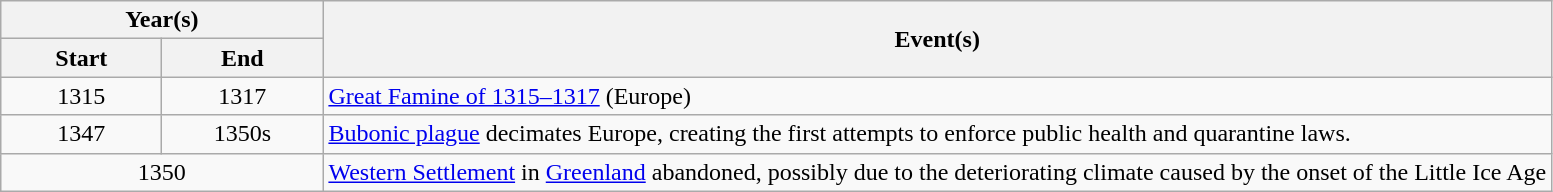<table class="wikitable">
<tr>
<th colspan="2">Year(s)</th>
<th rowspan="2">Event(s)</th>
</tr>
<tr>
<th style="width:100px;">Start</th>
<th style="width:100px;">End</th>
</tr>
<tr>
<td style="text-align:center;">1315</td>
<td style="text-align:center;">1317</td>
<td><a href='#'>Great Famine of 1315–1317</a>  (Europe)</td>
</tr>
<tr>
<td style="text-align:center;">1347</td>
<td style="text-align:center;">1350s</td>
<td><a href='#'>Bubonic plague</a> decimates Europe, creating the first attempts to enforce public health and quarantine laws.</td>
</tr>
<tr>
<td colspan="2" style="text-align:center;">1350</td>
<td><a href='#'>Western Settlement</a> in <a href='#'>Greenland</a> abandoned, possibly due to the deteriorating climate caused by the onset of the Little Ice Age</td>
</tr>
</table>
